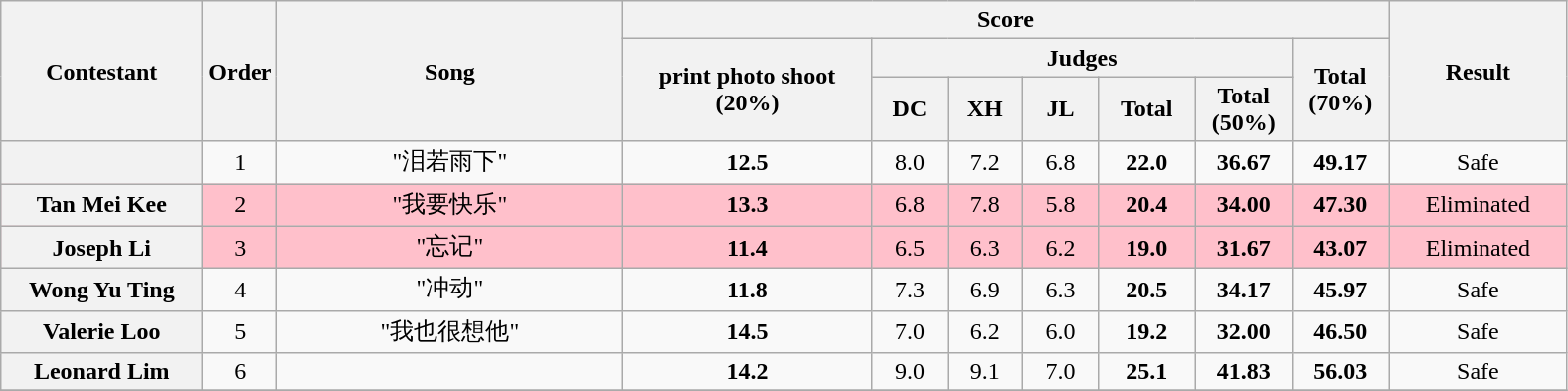<table class="wikitable plainrowheaders" style="text-align:center;">
<tr>
<th rowspan=3 scope="col" style="width:8em;">Contestant</th>
<th rowspan=3 scope="col">Order</th>
<th rowspan=3 scope="col" style="width:14em;">Song</th>
<th colspan=7>Score</th>
<th rowspan=3 scope="col" style="width:7em;">Result</th>
</tr>
<tr>
<th rowspan=2 scope="col" style="width:10em;"> print photo shoot<br>(20%)</th>
<th colspan=5 scope="col">Judges</th>
<th rowspan=2 style="width:3.6em;">Total<br>(70%)</th>
</tr>
<tr>
<th style="width:2.7em;">DC</th>
<th style="width:2.7em;">XH</th>
<th style="width:2.7em;">JL</th>
<th style="width:3.6em;">Total</th>
<th style="width:3.6em;">Total<br>(50%)</th>
</tr>
<tr>
<th scope="row"></th>
<td>1</td>
<td>"泪若雨下"</td>
<td><strong>12.5</strong></td>
<td>8.0</td>
<td>7.2</td>
<td>6.8</td>
<td><strong>22.0</strong></td>
<td><strong>36.67</strong></td>
<td><strong>49.17</strong></td>
<td>Safe</td>
</tr>
<tr style="background:pink;">
<th scope="row">Tan Mei Kee</th>
<td>2</td>
<td>"我要快乐"</td>
<td><strong>13.3</strong></td>
<td>6.8</td>
<td>7.8</td>
<td>5.8</td>
<td><strong>20.4</strong></td>
<td><strong>34.00</strong></td>
<td><strong>47.30</strong></td>
<td>Eliminated</td>
</tr>
<tr style="background:pink;">
<th scope="row">Joseph Li</th>
<td>3</td>
<td>"忘记"</td>
<td><strong>11.4</strong></td>
<td>6.5</td>
<td>6.3</td>
<td>6.2</td>
<td><strong>19.0</strong></td>
<td><strong>31.67</strong></td>
<td><strong>43.07</strong></td>
<td>Eliminated</td>
</tr>
<tr>
<th scope="row">Wong Yu Ting</th>
<td>4</td>
<td>"冲动"</td>
<td><strong>11.8</strong></td>
<td>7.3</td>
<td>6.9</td>
<td>6.3</td>
<td><strong>20.5</strong></td>
<td><strong>34.17</strong></td>
<td><strong>45.97</strong></td>
<td>Safe</td>
</tr>
<tr>
<th scope="row">Valerie Loo</th>
<td>5</td>
<td>"我也很想他"</td>
<td><strong>14.5</strong></td>
<td>7.0</td>
<td>6.2</td>
<td>6.0</td>
<td><strong>19.2</strong></td>
<td><strong>32.00</strong></td>
<td><strong>46.50</strong></td>
<td>Safe</td>
</tr>
<tr>
<th scope="row">Leonard Lim</th>
<td>6</td>
<td></td>
<td><strong>14.2</strong></td>
<td>9.0</td>
<td>9.1</td>
<td>7.0</td>
<td><strong>25.1</strong></td>
<td><strong>41.83</strong></td>
<td><strong>56.03</strong></td>
<td>Safe</td>
</tr>
<tr>
</tr>
</table>
